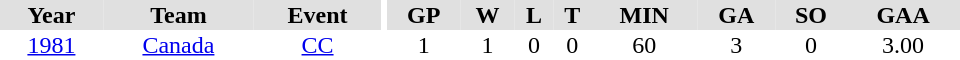<table border="0" cellpadding="1" cellspacing="0" ID="Table3" style="text-align:center; width:40em">
<tr ALIGN="center" bgcolor="#e0e0e0">
<th>Year</th>
<th>Team</th>
<th>Event</th>
<th rowspan="99" bgcolor="#ffffff"></th>
<th>GP</th>
<th>W</th>
<th>L</th>
<th>T</th>
<th>MIN</th>
<th>GA</th>
<th>SO</th>
<th>GAA</th>
</tr>
<tr>
<td><a href='#'>1981</a></td>
<td><a href='#'>Canada</a></td>
<td><a href='#'>CC</a></td>
<td>1</td>
<td>1</td>
<td>0</td>
<td>0</td>
<td>60</td>
<td>3</td>
<td>0</td>
<td>3.00</td>
</tr>
</table>
